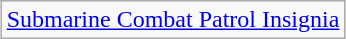<table class="wikitable" style="margin-left:auto; margin-right:auto; text-align:center; margin-bottom:-1px;">
<tr>
<td><a href='#'>Submarine Combat Patrol Insignia</a></td>
</tr>
</table>
